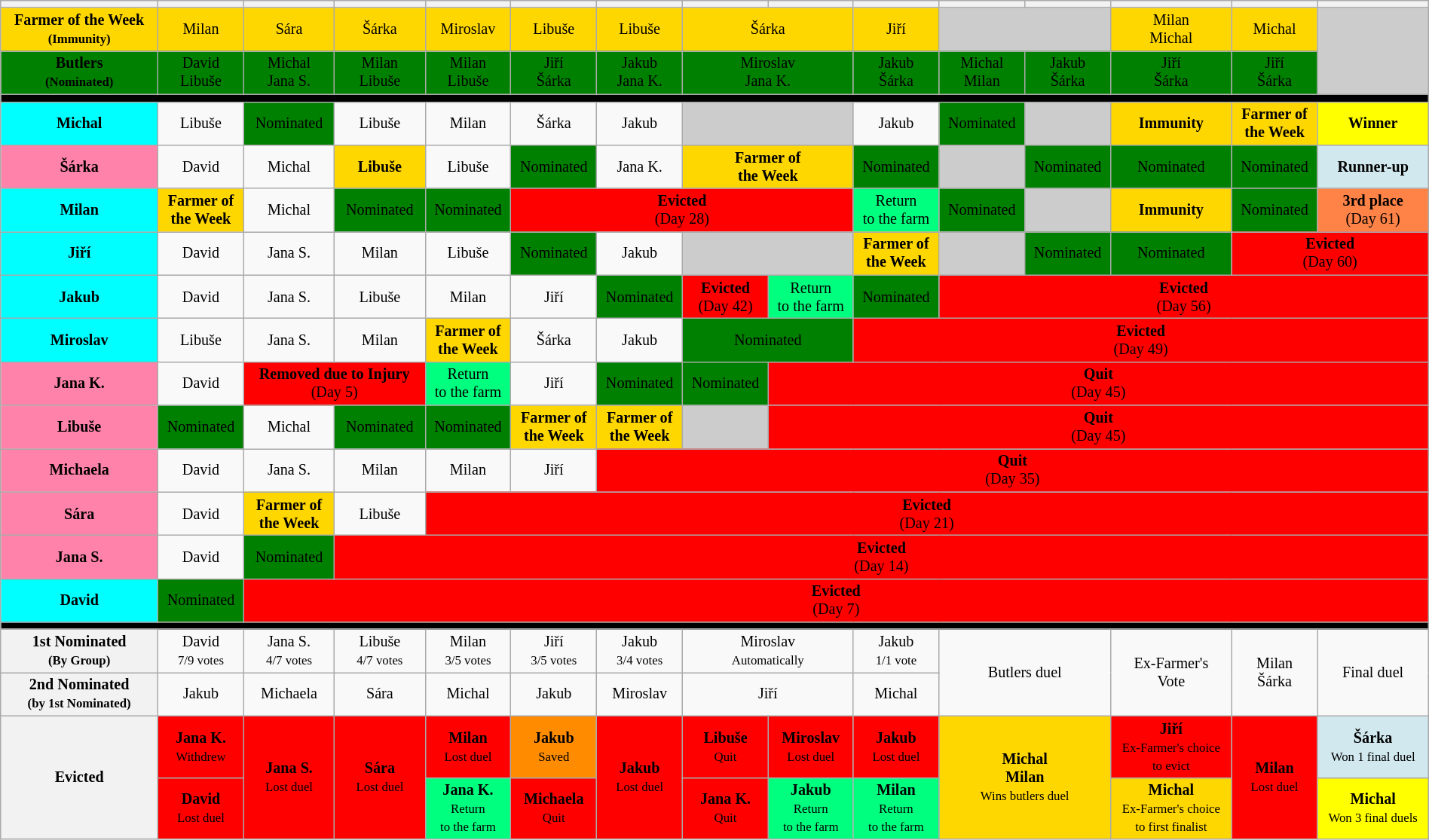<table class="wikitable" style="font-size:84%; text-align:center; width: 100%; margin-left: auto; margin-right: auto;">
<tr>
<th></th>
<th></th>
<th></th>
<th></th>
<th></th>
<th></th>
<th></th>
<th></th>
<th></th>
<th></th>
<th></th>
<th></th>
<th></th>
<th></th>
<th></th>
</tr>
<tr>
<td style="background:gold;" colspan=1><strong>Farmer of the Week<br><small>(Immunity)</small></strong></td>
<td style="background:gold;" colspan=1>Milan</td>
<td style="background:gold;" colspan=1>Sára</td>
<td style="background:gold;" colspan=1>Šárka</td>
<td style="background:gold;" colspan=1>Miroslav</td>
<td style="background:gold;" colspan=1>Libuše</td>
<td style="background:gold;" colspan=1>Libuše</td>
<td style="background:gold;" colspan=2>Šárka</td>
<td style="background:gold;" colspan=1>Jiří</td>
<td colspan=2 bgcolor="CCCCCC"></td>
<td style="background:gold;" colspan=1>Milan<br>Michal</td>
<td style="background:gold;" colspan=1>Michal</td>
<td rowspan=2 bgcolor="CCCCCC"></td>
</tr>
<tr>
<td style="background:#008000;" colspan=1><strong>Butlers<br><small>(Nominated)</small></strong></td>
<td style="background:#008000;" colspan=1>David<br>Libuše</td>
<td style="background:#008000;" colspan=1>Michal<br>Jana S.</td>
<td style="background:#008000;" colspan=1>Milan<br>Libuše</td>
<td style="background:#008000;" colspan=1>Milan<br>Libuše</td>
<td style="background:#008000;" colspan=1>Jiří<br>Šárka</td>
<td style="background:#008000;" colspan=1>Jakub<br>Jana K.</td>
<td style="background:#008000;" colspan=2>Miroslav<br>Jana K.</td>
<td style="background:#008000;" colspan=1>Jakub<br>Šárka</td>
<td style="background:#008000;" colspan=1>Michal<br>Milan</td>
<td style="background:#008000;" colspan=1>Jakub<br>Šárka</td>
<td style="background:#008000;" colspan=1>Jiří<br>Šárka</td>
<td style="background:#008000;" colspan=1>Jiří<br>Šárka</td>
</tr>
<tr>
<th style="background:#000000;" colspan="19"></th>
</tr>
<tr>
<td style="background:cyan;" colspan=1><strong>Michal</strong></td>
<td>Libuše</td>
<td style="background:#008000;">Nominated</td>
<td>Libuše</td>
<td>Milan</td>
<td>Šárka</td>
<td>Jakub</td>
<td colspan=2 bgcolor="CCCCCC"></td>
<td>Jakub</td>
<td style="background:#008000;">Nominated</td>
<td bgcolor="CCCCCC"></td>
<td style="background:gold;" colspan=1><strong>Immunity</strong></td>
<td style="background:gold;" colspan=1><strong>Farmer of<br>the Week</strong></td>
<td colspan=2  style="background:yellow; text-align:center;"><strong>Winner</strong></td>
</tr>
<tr>
<td style="background:#FF82AB;" colspan=1><strong>Šárka</strong></td>
<td>David</td>
<td>Michal</td>
<td style="background:gold;" colspan=1><strong>Libuše</strong></td>
<td>Libuše</td>
<td style="background:#008000;">Nominated</td>
<td>Jana K.</td>
<td style="background:gold;" colspan=2><strong>Farmer of<br>the Week</strong></td>
<td style="background:#008000;">Nominated</td>
<td bgcolor="CCCCCC"></td>
<td style="background:#008000;">Nominated</td>
<td style="background:#008000;">Nominated</td>
<td style="background:#008000;">Nominated</td>
<td colspan=2  style="background:#D1E8EF; text-align:center;"><strong>Runner-up</strong></td>
</tr>
<tr>
<td style="background:cyan;" colspan=1><strong>Milan</strong></td>
<td style="background:gold;" colspan=1><strong>Farmer of<br>the Week</strong></td>
<td>Michal</td>
<td style="background:#008000;">Nominated</td>
<td style="background:#008000;">Nominated</td>
<td style="background:#ff0000; text-align:center;" colspan=4><strong>Evicted</strong> <br> (Day 28)</td>
<td style="background:#00FF7F;">Return<br>to the farm</td>
<td style="background:#008000;">Nominated</td>
<td bgcolor="CCCCCC"></td>
<td style="background:gold;" colspan=1><strong>Immunity</strong></td>
<td style="background:#008000;">Nominated</td>
<td style="background:#FF8247;" colspan=2><strong>3rd place</strong> <br> (Day 61)</td>
</tr>
<tr>
<td style="background:cyan;" colspan=1><strong>Jiří</strong></td>
<td>David</td>
<td>Jana S.</td>
<td>Milan</td>
<td>Libuše</td>
<td style="background:#008000;">Nominated</td>
<td>Jakub</td>
<td colspan=2 bgcolor="CCCCCC"></td>
<td style="background:gold;" colspan=1><strong>Farmer of<br>the Week</strong></td>
<td bgcolor="CCCCCC"></td>
<td style="background:#008000;">Nominated</td>
<td style="background:#008000;">Nominated</td>
<td style="background:#ff0000; text-align:center;" colspan=3><strong>Evicted</strong> <br> (Day 60)</td>
</tr>
<tr>
<td style="background:cyan;" colspan=1><strong>Jakub</strong></td>
<td>David</td>
<td>Jana S.</td>
<td>Libuše</td>
<td>Milan</td>
<td>Jiří</td>
<td style="background:#008000;">Nominated</td>
<td style="background:#ff0000; text-align:center;" colspan=1><strong>Evicted</strong> <br> (Day 42)</td>
<td style="background:#00FF7F;">Return<br>to the farm</td>
<td style="background:#008000;">Nominated</td>
<td style="background:#ff0000; text-align:center;" colspan=5><strong>Evicted</strong> <br> (Day 56)</td>
</tr>
<tr>
<td style="background:cyan;" colspan=1><strong>Miroslav</strong></td>
<td>Libuše</td>
<td>Jana S.</td>
<td>Milan</td>
<td style="background:gold;" colspan=1><strong>Farmer of<br>the Week</strong></td>
<td>Šárka</td>
<td>Jakub</td>
<td colspan=2 style="background:#008000;">Nominated</td>
<td style="background:#ff0000; text-align:center;" colspan=6><strong>Evicted</strong> <br> (Day 49)</td>
</tr>
<tr>
<td style="background:#FF82AB;" colspan=1><strong>Jana K.</strong></td>
<td>David</td>
<td style="background:#ff0000; text-align:center;" colspan=2><strong>Removed due to Injury</strong> <br> (Day 5)</td>
<td style="background:#00FF7F;">Return<br>to the farm</td>
<td>Jiří</td>
<td style="background:#008000;">Nominated</td>
<td style="background:#008000;">Nominated</td>
<td style="background:#ff0000; text-align:center;" colspan=7><strong>Quit</strong> <br> (Day 45)</td>
</tr>
<tr>
<td style="background:#FF82AB;" colspan=1><strong>Libuše</strong></td>
<td style="background:#008000;">Nominated</td>
<td>Michal</td>
<td style="background:#008000;">Nominated</td>
<td style="background:#008000;">Nominated</td>
<td style="background:gold;" colspan=1><strong>Farmer of<br>the Week</strong></td>
<td style="background:gold;" colspan=1><strong>Farmer of<br>the Week</strong></td>
<td bgcolor="CCCCCC"></td>
<td style="background:#ff0000; text-align:center;" colspan=7><strong>Quit</strong> <br> (Day 45)</td>
</tr>
<tr>
<td style="background:#FF82AB;" colspan=1><strong>Michaela</strong></td>
<td>David</td>
<td>Jana S.</td>
<td>Milan</td>
<td>Milan</td>
<td>Jiří</td>
<td style="background:#ff0000; text-align:center;" colspan=9><strong>Quit</strong> <br> (Day 35)</td>
</tr>
<tr>
<td style="background:#FF82AB;" colspan=1><strong>Sára</strong></td>
<td>David</td>
<td style="background:gold;" colspan=1><strong>Farmer of<br>the Week</strong></td>
<td>Libuše</td>
<td style="background:#ff0000; text-align:center;" colspan=11><strong>Evicted</strong> <br> (Day 21)</td>
</tr>
<tr>
<td style="background:#FF82AB;" colspan=1><strong>Jana S.</strong></td>
<td>David</td>
<td style="background:#008000;">Nominated</td>
<td style="background:#ff0000; text-align:center;" colspan=12><strong>Evicted</strong> <br> (Day 14)</td>
</tr>
<tr>
<td style="background:cyan;" colspan=1><strong>David</strong></td>
<td style="background:#008000;">Nominated</td>
<td style="background:#ff0000; text-align:center;" colspan=13><strong>Evicted</strong> <br> (Day 7)</td>
</tr>
<tr>
<th style="background:#000000;" colspan="18"></th>
</tr>
<tr>
<th>1st Nominated<br><small>(By Group)</small></th>
<td>David<br><small>7/9 votes</small></td>
<td>Jana S.<br><small>4/7 votes</small></td>
<td>Libuše<br><small>4/7 votes</small></td>
<td>Milan<br><small>3/5 votes</small></td>
<td>Jiří<br><small>3/5 votes</small></td>
<td>Jakub<br><small>3/4 votes</small></td>
<td colspan=2>Miroslav<br><small>Automatically</small></td>
<td>Jakub<br><small>1/1 vote</small></td>
<td rowspan=2 colspan=2>Butlers duel</td>
<td rowspan=2>Ex-Farmer's<br>Vote</td>
<td rowspan=2>Milan<br>Šárka</td>
<td rowspan=2>Final duel</td>
</tr>
<tr>
<th>2nd Nominated<br><small>(by 1st Nominated)</small></th>
<td>Jakub</td>
<td>Michaela</td>
<td>Sára</td>
<td>Michal</td>
<td>Jakub</td>
<td>Miroslav</td>
<td colspan=2>Jiří</td>
<td>Michal</td>
</tr>
<tr>
<th rowspan="2">Evicted</th>
<td rowspan="1" style="background:#ff0000"><strong>Jana K.</strong><br><small>Withdrew</small></td>
<td rowspan="2" style="background:#ff0000"><strong>Jana S.</strong><br><small>Lost duel</small></td>
<td rowspan="2" style="background:#ff0000"><strong>Sára</strong><br><small>Lost duel</small></td>
<td rowspan="1" style="background:#ff0000"><strong>Milan</strong><br><small>Lost duel</small></td>
<td rowspan="1" style="background:#FF8C00"><strong>Jakub</strong><br><small>Saved</small></td>
<td rowspan="2" style="background:#ff0000"><strong>Jakub</strong><br><small>Lost duel</small></td>
<td rowspan="1" style="background:#ff0000"><strong>Libuše</strong><br><small>Quit</small></td>
<td rowspan="1" style="background:#ff0000"><strong>Miroslav</strong><br><small>Lost duel</small></td>
<td rowspan="1" style="background:#ff0000"><strong>Jakub</strong><br><small>Lost duel</small></td>
<td rowspan="2" style="background:gold;" colspan=2><strong>Michal<br>Milan</strong><br><small>Wins butlers duel</small></td>
<td rowspan="1" style="background:#ff0000"><strong>Jiří</strong><br><small>Ex-Farmer's choice<br>to evict</small></td>
<td rowspan="2" style="background:#ff0000"><strong>Milan</strong><br><small>Lost duel</small></td>
<td rowspan="1" style="background:#D1E8EF"><strong>Šárka</strong><br><small>Won 1 final duel</small></td>
</tr>
<tr>
<td rowspan="1" style="background:#ff0000"><strong>David</strong><br><small>Lost duel</small></td>
<td rowspan="1" style="background:#00FF7F"><strong>Jana K.</strong><br><small>Return<br>to the farm</small></td>
<td rowspan="1" style="background:#ff0000"><strong>Michaela</strong><br><small>Quit</small></td>
<td rowspan="1" style="background:#ff0000"><strong>Jana K.</strong><br><small>Quit</small></td>
<td rowspan="1" style="background:#00FF7F"><strong>Jakub</strong><br><small>Return<br>to the farm</small></td>
<td rowspan="1" style="background:#00FF7F"><strong>Milan</strong><br><small>Return<br>to the farm</small></td>
<td rowspan="1" style="background:gold;"><strong>Michal</strong><br><small>Ex-Farmer's choice<br>to first finalist</small></td>
<td rowspan="1" style="background:yellow; text-align:center;"  colspan=2><strong>Michal</strong><br><small>Won 3 final duels</small></td>
</tr>
</table>
